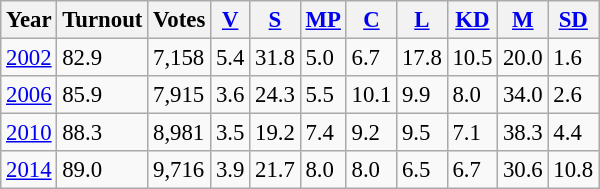<table class="wikitable sortable" style="font-size: 95%;">
<tr>
<th>Year</th>
<th>Turnout</th>
<th>Votes</th>
<th><a href='#'>V</a></th>
<th><a href='#'>S</a></th>
<th><a href='#'>MP</a></th>
<th><a href='#'>C</a></th>
<th><a href='#'>L</a></th>
<th><a href='#'>KD</a></th>
<th><a href='#'>M</a></th>
<th><a href='#'>SD</a></th>
</tr>
<tr>
<td><a href='#'>2002</a></td>
<td>82.9</td>
<td>7,158</td>
<td>5.4</td>
<td>31.8</td>
<td>5.0</td>
<td>6.7</td>
<td>17.8</td>
<td>10.5</td>
<td>20.0</td>
<td>1.6</td>
</tr>
<tr>
<td><a href='#'>2006</a></td>
<td>85.9</td>
<td>7,915</td>
<td>3.6</td>
<td>24.3</td>
<td>5.5</td>
<td>10.1</td>
<td>9.9</td>
<td>8.0</td>
<td>34.0</td>
<td>2.6</td>
</tr>
<tr>
<td><a href='#'>2010</a></td>
<td>88.3</td>
<td>8,981</td>
<td>3.5</td>
<td>19.2</td>
<td>7.4</td>
<td>9.2</td>
<td>9.5</td>
<td>7.1</td>
<td>38.3</td>
<td>4.4</td>
</tr>
<tr>
<td><a href='#'>2014</a></td>
<td>89.0</td>
<td>9,716</td>
<td>3.9</td>
<td>21.7</td>
<td>8.0</td>
<td>8.0</td>
<td>6.5</td>
<td>6.7</td>
<td>30.6</td>
<td>10.8</td>
</tr>
</table>
